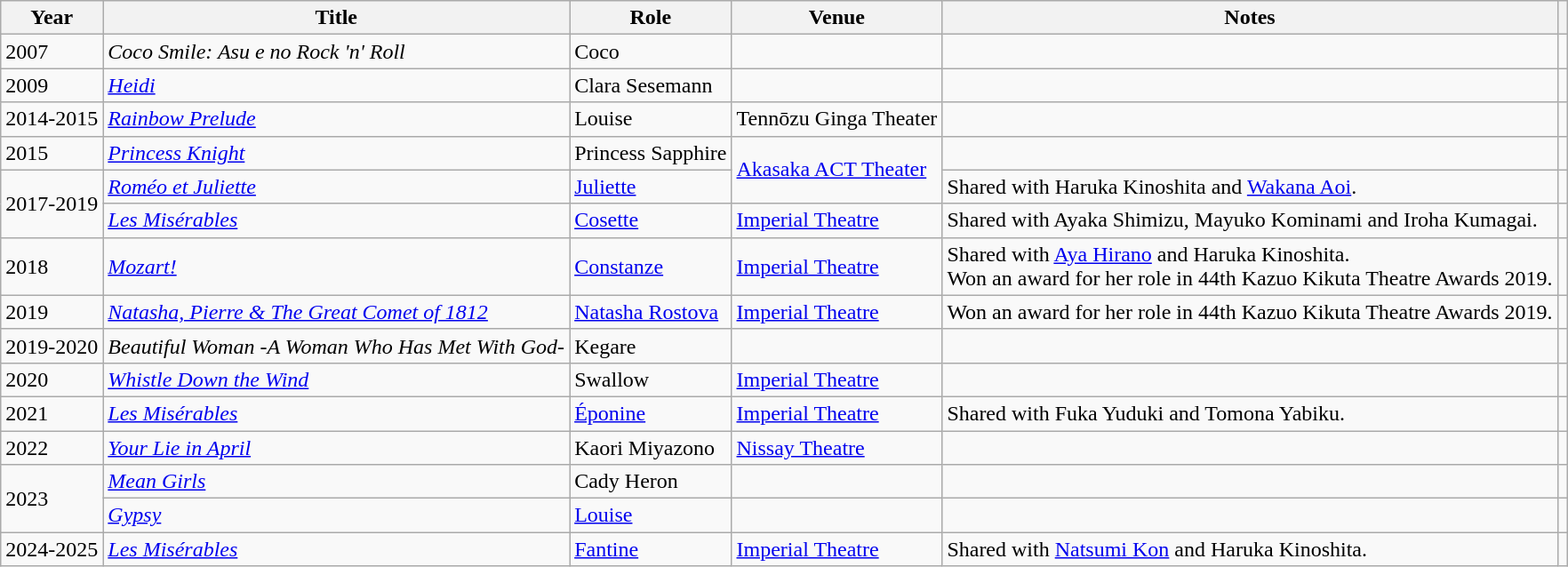<table class="wikitable">
<tr>
<th>Year</th>
<th>Title</th>
<th>Role</th>
<th>Venue</th>
<th>Notes</th>
<th></th>
</tr>
<tr>
<td>2007</td>
<td><em>Coco Smile: Asu e no Rock 'n' Roll</em></td>
<td>Coco</td>
<td></td>
<td></td>
<td></td>
</tr>
<tr>
<td>2009</td>
<td><em><a href='#'>Heidi</a></em></td>
<td>Clara Sesemann</td>
<td></td>
<td></td>
<td></td>
</tr>
<tr>
<td>2014-2015</td>
<td><em><a href='#'>Rainbow Prelude</a></em></td>
<td>Louise</td>
<td>Tennōzu Ginga Theater</td>
<td></td>
<td></td>
</tr>
<tr>
<td>2015</td>
<td><em><a href='#'>Princess Knight</a></em></td>
<td>Princess Sapphire</td>
<td rowspan="2"><a href='#'>Akasaka ACT Theater</a></td>
<td></td>
<td></td>
</tr>
<tr>
<td rowspan="2">2017-2019</td>
<td><em><a href='#'>Roméo et Juliette</a></em></td>
<td><a href='#'>Juliette</a></td>
<td>Shared with Haruka Kinoshita and <a href='#'>Wakana Aoi</a>.</td>
<td></td>
</tr>
<tr>
<td><em><a href='#'>Les Misérables</a></em></td>
<td><a href='#'>Cosette</a></td>
<td><a href='#'>Imperial Theatre</a></td>
<td>Shared with Ayaka Shimizu, Mayuko Kominami and Iroha Kumagai.</td>
<td></td>
</tr>
<tr>
<td>2018</td>
<td><em><a href='#'>Mozart!</a></em></td>
<td><a href='#'>Constanze</a></td>
<td><a href='#'>Imperial Theatre</a></td>
<td>Shared with <a href='#'>Aya Hirano</a> and Haruka Kinoshita.<br>Won an award for her role in 44th Kazuo Kikuta Theatre Awards 2019.</td>
<td></td>
</tr>
<tr>
<td>2019</td>
<td><em><a href='#'>Natasha, Pierre & The Great Comet of 1812</a></em></td>
<td><a href='#'>Natasha Rostova</a></td>
<td><a href='#'>Imperial Theatre</a></td>
<td>Won an award for her role in 44th Kazuo Kikuta Theatre Awards 2019.</td>
<td></td>
</tr>
<tr>
<td>2019-2020</td>
<td><em>Beautiful Woman -A Woman Who Has Met With God-</em></td>
<td>Kegare</td>
<td></td>
<td></td>
<td></td>
</tr>
<tr>
<td>2020</td>
<td><em><a href='#'>Whistle Down the Wind</a></em></td>
<td>Swallow</td>
<td><a href='#'>Imperial Theatre</a></td>
<td></td>
<td></td>
</tr>
<tr>
<td>2021</td>
<td><em><a href='#'>Les Misérables</a></em></td>
<td><a href='#'>Éponine</a></td>
<td><a href='#'>Imperial Theatre</a></td>
<td>Shared with Fuka Yuduki and Tomona Yabiku.</td>
<td></td>
</tr>
<tr>
<td>2022</td>
<td><em><a href='#'>Your Lie in April</a></em></td>
<td>Kaori Miyazono</td>
<td><a href='#'>Nissay Theatre</a></td>
<td></td>
<td></td>
</tr>
<tr>
<td rowspan="2">2023</td>
<td><em><a href='#'>Mean Girls</a></em></td>
<td>Cady Heron</td>
<td></td>
<td></td>
<td></td>
</tr>
<tr>
<td><em><a href='#'>Gypsy</a></em></td>
<td><a href='#'>Louise</a></td>
<td></td>
<td></td>
<td></td>
</tr>
<tr>
<td>2024-2025</td>
<td><em><a href='#'>Les Misérables</a></em></td>
<td><a href='#'>Fantine</a></td>
<td><a href='#'>Imperial Theatre</a></td>
<td>Shared with <a href='#'>Natsumi Kon</a> and Haruka Kinoshita.</td>
<td></td>
</tr>
</table>
